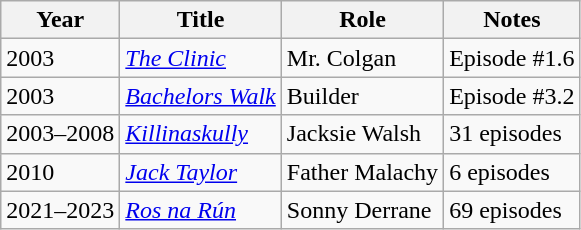<table class="wikitable sortable">
<tr>
<th>Year</th>
<th>Title</th>
<th>Role</th>
<th>Notes</th>
</tr>
<tr>
<td>2003</td>
<td><a href='#'><em>The Clinic</em></a></td>
<td>Mr. Colgan</td>
<td>Episode #1.6</td>
</tr>
<tr>
<td>2003</td>
<td><a href='#'><em>Bachelors Walk</em></a></td>
<td>Builder</td>
<td>Episode #3.2</td>
</tr>
<tr>
<td>2003–2008</td>
<td><em><a href='#'>Killinaskully</a></em></td>
<td>Jacksie Walsh</td>
<td>31 episodes</td>
</tr>
<tr>
<td>2010</td>
<td><a href='#'><em>Jack Taylor</em></a></td>
<td>Father Malachy</td>
<td>6 episodes</td>
</tr>
<tr>
<td>2021–2023</td>
<td><em><a href='#'>Ros na Rún</a></em></td>
<td>Sonny Derrane</td>
<td>69 episodes</td>
</tr>
</table>
